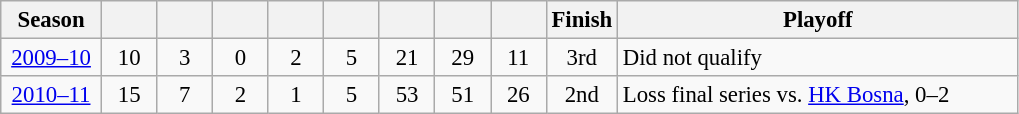<table class="wikitable" style="text-align:center;font-size:95%;">
<tr>
<th width=60>Season</th>
<th width=30></th>
<th width=30></th>
<th width=30></th>
<th width=30></th>
<th width=30></th>
<th width=30></th>
<th width=30></th>
<th width=30></th>
<th width=40>Finish</th>
<th width=260>Playoff</th>
</tr>
<tr>
<td><a href='#'>2009–10</a></td>
<td>10</td>
<td>3</td>
<td>0</td>
<td>2</td>
<td>5</td>
<td>21</td>
<td>29</td>
<td>11</td>
<td>3rd</td>
<td style="text-align:left;">Did not qualify</td>
</tr>
<tr>
<td><a href='#'>2010–11</a></td>
<td>15</td>
<td>7</td>
<td>2</td>
<td>1</td>
<td>5</td>
<td>53</td>
<td>51</td>
<td>26</td>
<td>2nd</td>
<td style="text-align:left;">Loss final series vs. <a href='#'>HK Bosna</a>, 0–2</td>
</tr>
</table>
